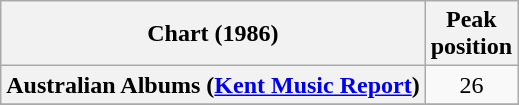<table class="wikitable sortable plainrowheaders" style="text-align:center">
<tr>
<th scope="col">Chart (1986)</th>
<th scope="col">Peak<br>position</th>
</tr>
<tr>
<th scope="row">Australian Albums (<a href='#'>Kent Music Report</a>)</th>
<td>26</td>
</tr>
<tr>
</tr>
<tr>
</tr>
<tr>
</tr>
<tr>
</tr>
<tr>
</tr>
<tr>
</tr>
<tr>
</tr>
</table>
